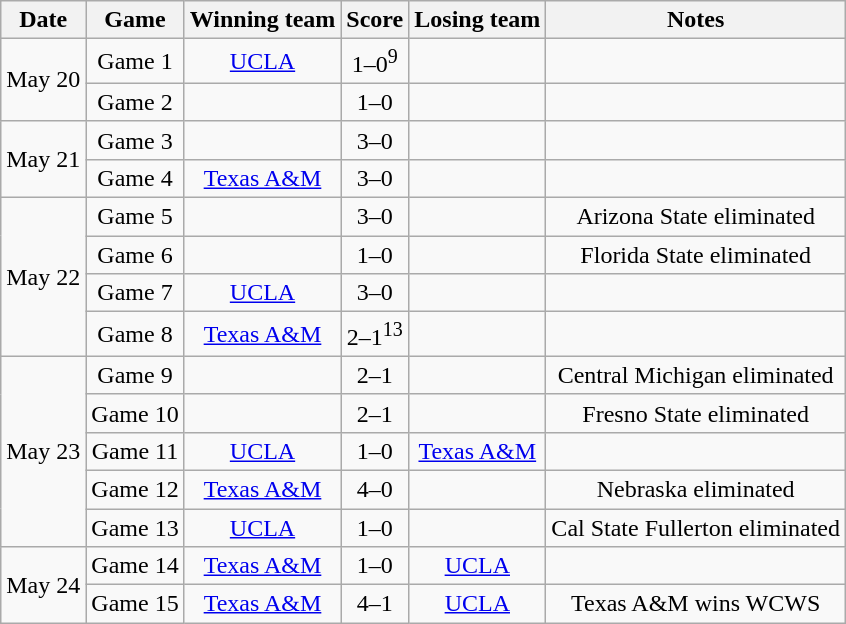<table class=wikitable>
<tr>
<th>Date</th>
<th>Game</th>
<th>Winning team</th>
<th>Score</th>
<th>Losing team</th>
<th>Notes</th>
</tr>
<tr align=center>
<td rowspan=2>May 20</td>
<td>Game 1</td>
<td><a href='#'>UCLA</a></td>
<td>1–0<sup>9</sup></td>
<td></td>
<td></td>
</tr>
<tr align=center>
<td>Game 2</td>
<td></td>
<td>1–0</td>
<td></td>
<td></td>
</tr>
<tr align=center>
<td rowspan=2>May 21</td>
<td>Game 3</td>
<td></td>
<td>3–0</td>
<td></td>
<td></td>
</tr>
<tr align=center>
<td>Game 4</td>
<td><a href='#'>Texas A&M</a></td>
<td>3–0</td>
<td></td>
<td></td>
</tr>
<tr align=center>
<td rowspan=4>May 22</td>
<td>Game 5</td>
<td></td>
<td>3–0</td>
<td></td>
<td>Arizona State eliminated</td>
</tr>
<tr align=center>
<td>Game 6</td>
<td></td>
<td>1–0</td>
<td></td>
<td>Florida State eliminated</td>
</tr>
<tr align=center>
<td>Game 7</td>
<td><a href='#'>UCLA</a></td>
<td>3–0</td>
<td></td>
<td></td>
</tr>
<tr align=center>
<td>Game 8</td>
<td><a href='#'>Texas A&M</a></td>
<td>2–1<sup>13</sup></td>
<td></td>
<td></td>
</tr>
<tr align=center>
<td rowspan=5>May 23</td>
<td>Game 9</td>
<td></td>
<td>2–1</td>
<td></td>
<td>Central Michigan eliminated</td>
</tr>
<tr align=center>
<td>Game 10</td>
<td></td>
<td>2–1</td>
<td></td>
<td>Fresno State eliminated</td>
</tr>
<tr align=center>
<td>Game 11</td>
<td><a href='#'>UCLA</a></td>
<td>1–0</td>
<td><a href='#'>Texas A&M</a></td>
<td></td>
</tr>
<tr align=center>
<td>Game 12</td>
<td><a href='#'>Texas A&M</a></td>
<td>4–0</td>
<td></td>
<td>Nebraska eliminated</td>
</tr>
<tr align=center>
<td>Game 13</td>
<td><a href='#'>UCLA</a></td>
<td>1–0</td>
<td></td>
<td>Cal State Fullerton eliminated</td>
</tr>
<tr align=center>
<td rowspan=2>May 24</td>
<td>Game 14</td>
<td><a href='#'>Texas A&M</a></td>
<td>1–0</td>
<td><a href='#'>UCLA</a></td>
<td></td>
</tr>
<tr align=center>
<td>Game 15</td>
<td><a href='#'>Texas A&M</a></td>
<td>4–1</td>
<td><a href='#'>UCLA</a></td>
<td>Texas A&M wins WCWS</td>
</tr>
</table>
